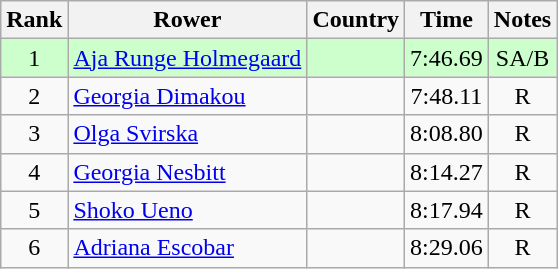<table class="wikitable" style="text-align:center">
<tr>
<th>Rank</th>
<th>Rower</th>
<th>Country</th>
<th>Time</th>
<th>Notes</th>
</tr>
<tr bgcolor=ccffcc>
<td>1</td>
<td align="left"><a href='#'>Aja Runge Holmegaard</a></td>
<td align="left"></td>
<td>7:46.69</td>
<td>SA/B</td>
</tr>
<tr>
<td>2</td>
<td align="left"><a href='#'>Georgia Dimakou</a></td>
<td align="left"></td>
<td>7:48.11</td>
<td>R</td>
</tr>
<tr>
<td>3</td>
<td align="left"><a href='#'>Olga Svirska</a></td>
<td align="left"></td>
<td>8:08.80</td>
<td>R</td>
</tr>
<tr>
<td>4</td>
<td align="left"><a href='#'>Georgia Nesbitt</a></td>
<td align="left"></td>
<td>8:14.27</td>
<td>R</td>
</tr>
<tr>
<td>5</td>
<td align="left"><a href='#'>Shoko Ueno</a></td>
<td align="left"></td>
<td>8:17.94</td>
<td>R</td>
</tr>
<tr>
<td>6</td>
<td align="left"><a href='#'>Adriana Escobar</a></td>
<td align="left"></td>
<td>8:29.06</td>
<td>R</td>
</tr>
</table>
